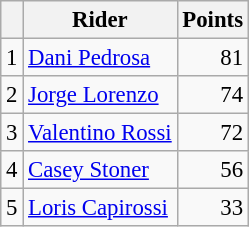<table class="wikitable" style="font-size: 95%;">
<tr>
<th></th>
<th>Rider</th>
<th>Points</th>
</tr>
<tr>
<td align=center>1</td>
<td> <a href='#'>Dani Pedrosa</a></td>
<td align=right>81</td>
</tr>
<tr>
<td align=center>2</td>
<td> <a href='#'>Jorge Lorenzo</a></td>
<td align=right>74</td>
</tr>
<tr>
<td align=center>3</td>
<td> <a href='#'>Valentino Rossi</a></td>
<td align=right>72</td>
</tr>
<tr>
<td align=center>4</td>
<td> <a href='#'>Casey Stoner</a></td>
<td align=right>56</td>
</tr>
<tr>
<td align=center>5</td>
<td> <a href='#'>Loris Capirossi</a></td>
<td align=right>33</td>
</tr>
</table>
